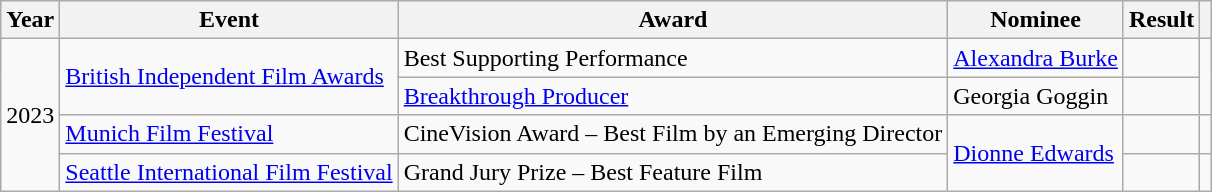<table class="wikitable">
<tr>
<th>Year</th>
<th>Event</th>
<th>Award</th>
<th>Nominee</th>
<th>Result</th>
<th></th>
</tr>
<tr>
<td rowspan="4">2023</td>
<td rowspan="2"><a href='#'>British Independent Film Awards</a></td>
<td>Best Supporting Performance</td>
<td><a href='#'>Alexandra Burke</a></td>
<td></td>
<td rowspan="2" align="center"></td>
</tr>
<tr>
<td><a href='#'>Breakthrough Producer</a></td>
<td>Georgia Goggin</td>
<td></td>
</tr>
<tr>
<td><a href='#'>Munich Film Festival</a></td>
<td>CineVision Award – Best Film by an Emerging Director</td>
<td rowspan="2"><a href='#'>Dionne Edwards</a></td>
<td></td>
<td align="center"></td>
</tr>
<tr>
<td><a href='#'>Seattle International Film Festival</a></td>
<td>Grand Jury Prize – Best Feature Film</td>
<td></td>
<td align="center"></td>
</tr>
</table>
